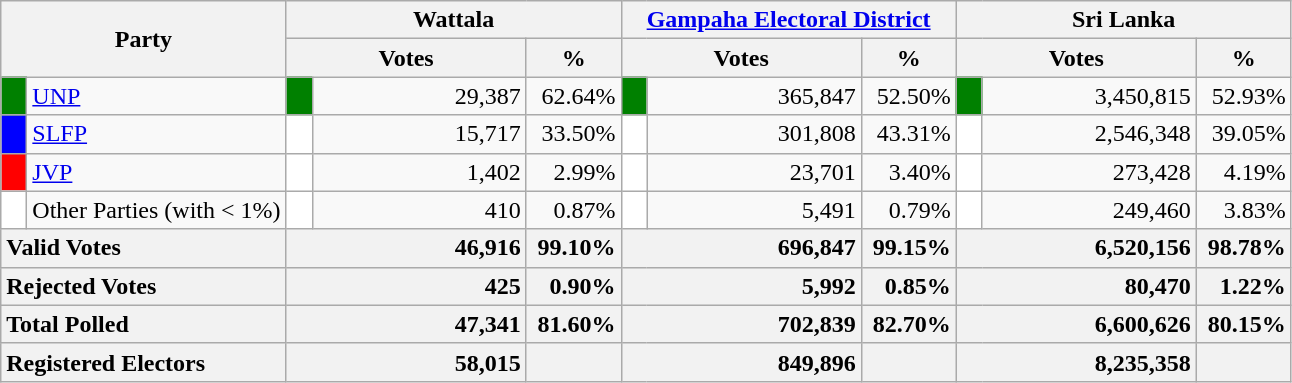<table class="wikitable">
<tr>
<th colspan="2" width="144px"rowspan="2">Party</th>
<th colspan="3" width="216px">Wattala</th>
<th colspan="3" width="216px"><a href='#'>Gampaha Electoral District</a></th>
<th colspan="3" width="216px">Sri Lanka</th>
</tr>
<tr>
<th colspan="2" width="144px">Votes</th>
<th>%</th>
<th colspan="2" width="144px">Votes</th>
<th>%</th>
<th colspan="2" width="144px">Votes</th>
<th>%</th>
</tr>
<tr>
<td style="background-color:green;" width="10px"></td>
<td style="text-align:left;"><a href='#'>UNP</a></td>
<td style="background-color:green;" width="10px"></td>
<td style="text-align:right;">29,387</td>
<td style="text-align:right;">62.64%</td>
<td style="background-color:green;" width="10px"></td>
<td style="text-align:right;">365,847</td>
<td style="text-align:right;">52.50%</td>
<td style="background-color:green;" width="10px"></td>
<td style="text-align:right;">3,450,815</td>
<td style="text-align:right;">52.93%</td>
</tr>
<tr>
<td style="background-color:blue;" width="10px"></td>
<td style="text-align:left;"><a href='#'>SLFP</a></td>
<td style="background-color:white;" width="10px"></td>
<td style="text-align:right;">15,717</td>
<td style="text-align:right;">33.50%</td>
<td style="background-color:white;" width="10px"></td>
<td style="text-align:right;">301,808</td>
<td style="text-align:right;">43.31%</td>
<td style="background-color:white;" width="10px"></td>
<td style="text-align:right;">2,546,348</td>
<td style="text-align:right;">39.05%</td>
</tr>
<tr>
<td style="background-color:red;" width="10px"></td>
<td style="text-align:left;"><a href='#'>JVP</a></td>
<td style="background-color:white;" width="10px"></td>
<td style="text-align:right;">1,402</td>
<td style="text-align:right;">2.99%</td>
<td style="background-color:white;" width="10px"></td>
<td style="text-align:right;">23,701</td>
<td style="text-align:right;">3.40%</td>
<td style="background-color:white;" width="10px"></td>
<td style="text-align:right;">273,428</td>
<td style="text-align:right;">4.19%</td>
</tr>
<tr>
<td style="background-color:white;" width="10px"></td>
<td style="text-align:left;">Other Parties (with < 1%)</td>
<td style="background-color:white;" width="10px"></td>
<td style="text-align:right;">410</td>
<td style="text-align:right;">0.87%</td>
<td style="background-color:white;" width="10px"></td>
<td style="text-align:right;">5,491</td>
<td style="text-align:right;">0.79%</td>
<td style="background-color:white;" width="10px"></td>
<td style="text-align:right;">249,460</td>
<td style="text-align:right;">3.83%</td>
</tr>
<tr>
<th colspan="2" width="144px"style="text-align:left;">Valid Votes</th>
<th style="text-align:right;"colspan="2" width="144px">46,916</th>
<th style="text-align:right;">99.10%</th>
<th style="text-align:right;"colspan="2" width="144px">696,847</th>
<th style="text-align:right;">99.15%</th>
<th style="text-align:right;"colspan="2" width="144px">6,520,156</th>
<th style="text-align:right;">98.78%</th>
</tr>
<tr>
<th colspan="2" width="144px"style="text-align:left;">Rejected Votes</th>
<th style="text-align:right;"colspan="2" width="144px">425</th>
<th style="text-align:right;">0.90%</th>
<th style="text-align:right;"colspan="2" width="144px">5,992</th>
<th style="text-align:right;">0.85%</th>
<th style="text-align:right;"colspan="2" width="144px">80,470</th>
<th style="text-align:right;">1.22%</th>
</tr>
<tr>
<th colspan="2" width="144px"style="text-align:left;">Total Polled</th>
<th style="text-align:right;"colspan="2" width="144px">47,341</th>
<th style="text-align:right;">81.60%</th>
<th style="text-align:right;"colspan="2" width="144px">702,839</th>
<th style="text-align:right;">82.70%</th>
<th style="text-align:right;"colspan="2" width="144px">6,600,626</th>
<th style="text-align:right;">80.15%</th>
</tr>
<tr>
<th colspan="2" width="144px"style="text-align:left;">Registered Electors</th>
<th style="text-align:right;"colspan="2" width="144px">58,015</th>
<th></th>
<th style="text-align:right;"colspan="2" width="144px">849,896</th>
<th></th>
<th style="text-align:right;"colspan="2" width="144px">8,235,358</th>
<th></th>
</tr>
</table>
